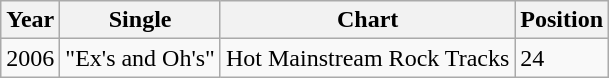<table class="wikitable">
<tr>
<th align="left">Year</th>
<th align="left">Single</th>
<th align="left">Chart</th>
<th align="left">Position</th>
</tr>
<tr>
<td align="left">2006</td>
<td align="left">"Ex's and Oh's"</td>
<td align="left">Hot Mainstream Rock Tracks</td>
<td align="left">24</td>
</tr>
</table>
